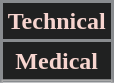<table class="wikitable">
<tr>
<th style="background:#202121; color:#F7D5CF; border:2px solid #898C8F;" scope="col" colspan="2">Technical</th>
</tr>
<tr>
</tr>
<tr>
<th style="background:#202121; color:#F7D5CF; border:2px solid #898C8F;" scope="col" colspan="2">Medical</th>
</tr>
<tr>
</tr>
<tr>
</tr>
</table>
